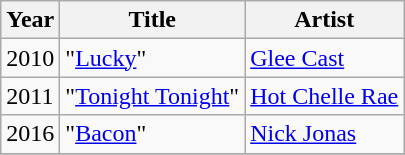<table class="wikitable">
<tr>
<th>Year</th>
<th>Title</th>
<th>Artist</th>
</tr>
<tr>
<td>2010</td>
<td>"<a href='#'>Lucky</a>"</td>
<td><a href='#'>Glee Cast</a></td>
</tr>
<tr>
<td>2011</td>
<td>"<a href='#'>Tonight Tonight</a>"</td>
<td><a href='#'>Hot Chelle Rae</a></td>
</tr>
<tr>
<td>2016</td>
<td>"<a href='#'>Bacon</a>"</td>
<td><a href='#'>Nick Jonas</a></td>
</tr>
<tr>
</tr>
</table>
